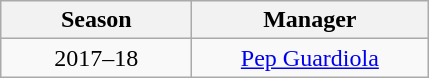<table class="wikitable">
<tr>
<th style="width:120px;">Season</th>
<th style="width:150px;">Manager</th>
</tr>
<tr>
<td style="text-align:center;">2017–18</td>
<td style="text-align:center;"> <a href='#'>Pep Guardiola</a></td>
</tr>
</table>
